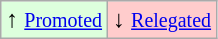<table class="wikitable" align="center">
<tr>
<td style="background:#ddffdd">↑ <small><a href='#'>Promoted</a></small></td>
<td style="background:#ffcccc">↓ <small><a href='#'>Relegated</a></small></td>
</tr>
</table>
